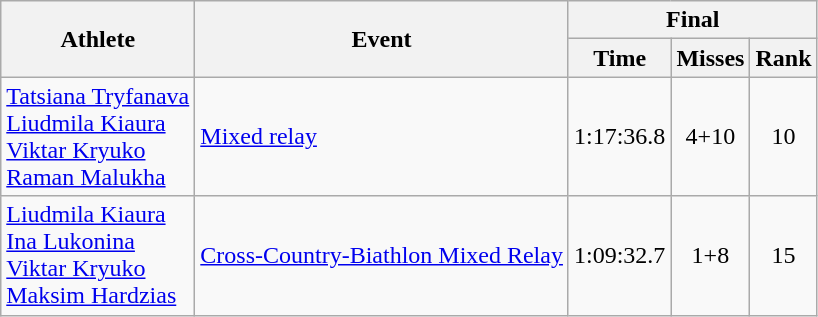<table class="wikitable">
<tr>
<th rowspan="2">Athlete</th>
<th rowspan="2">Event</th>
<th colspan="3">Final</th>
</tr>
<tr>
<th>Time</th>
<th>Misses</th>
<th>Rank</th>
</tr>
<tr>
<td><a href='#'>Tatsiana Tryfanava</a><br><a href='#'>Liudmila Kiaura</a><br><a href='#'>Viktar Kryuko</a><br><a href='#'>Raman Malukha</a></td>
<td><a href='#'>Mixed relay</a></td>
<td align="center">1:17:36.8</td>
<td align="center">4+10</td>
<td align="center">10</td>
</tr>
<tr>
<td><a href='#'>Liudmila Kiaura</a><br><a href='#'>Ina Lukonina</a><br><a href='#'>Viktar Kryuko</a><br><a href='#'>Maksim Hardzias</a></td>
<td><a href='#'>Cross-Country-Biathlon Mixed Relay</a></td>
<td align="center">1:09:32.7</td>
<td align="center">1+8</td>
<td align="center">15</td>
</tr>
</table>
